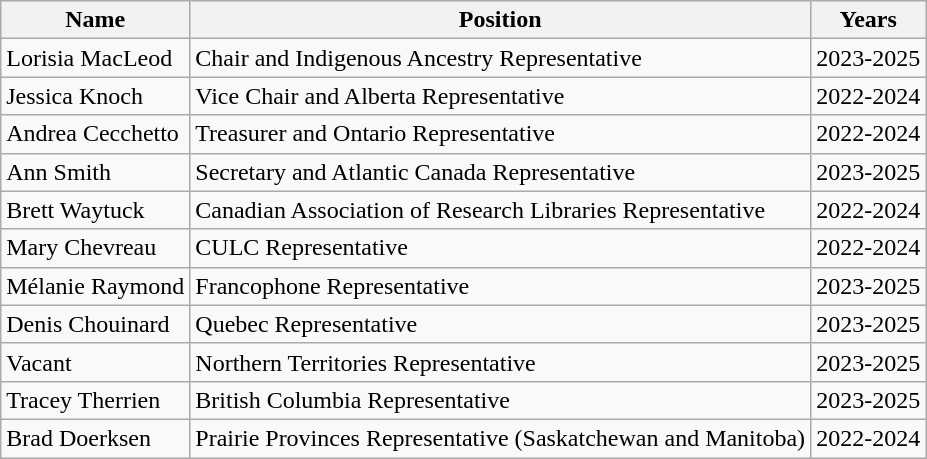<table class="wikitable">
<tr>
<th>Name</th>
<th>Position</th>
<th>Years</th>
</tr>
<tr>
<td>Lorisia MacLeod</td>
<td>Chair and Indigenous Ancestry Representative</td>
<td>2023-2025</td>
</tr>
<tr>
<td>Jessica Knoch</td>
<td>Vice Chair and Alberta Representative</td>
<td>2022-2024</td>
</tr>
<tr>
<td>Andrea Cecchetto</td>
<td>Treasurer and Ontario Representative</td>
<td>2022-2024</td>
</tr>
<tr>
<td>Ann Smith</td>
<td>Secretary and Atlantic Canada Representative</td>
<td>2023-2025</td>
</tr>
<tr>
<td>Brett Waytuck</td>
<td>Canadian Association of Research Libraries Representative</td>
<td>2022-2024</td>
</tr>
<tr>
<td>Mary Chevreau</td>
<td>CULC Representative</td>
<td>2022-2024</td>
</tr>
<tr>
<td>Mélanie Raymond</td>
<td>Francophone Representative</td>
<td>2023-2025</td>
</tr>
<tr>
<td>Denis Chouinard</td>
<td>Quebec Representative</td>
<td>2023-2025</td>
</tr>
<tr>
<td>Vacant</td>
<td>Northern Territories Representative</td>
<td>2023-2025</td>
</tr>
<tr>
<td>Tracey Therrien</td>
<td>British Columbia Representative</td>
<td>2023-2025</td>
</tr>
<tr>
<td>Brad Doerksen</td>
<td>Prairie Provinces Representative (Saskatchewan and Manitoba)</td>
<td>2022-2024</td>
</tr>
</table>
